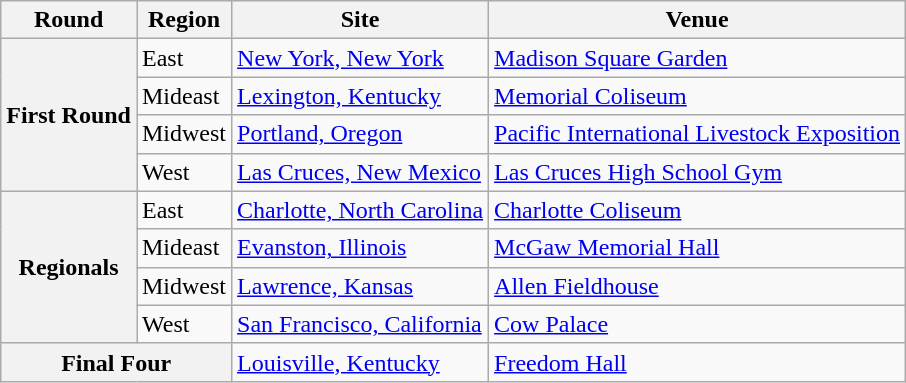<table class="wikitable">
<tr>
<th>Round</th>
<th>Region</th>
<th>Site</th>
<th>Venue</th>
</tr>
<tr>
<th rowspan="4">First Round</th>
<td>East</td>
<td><a href='#'>New York, New York</a></td>
<td><a href='#'>Madison Square Garden</a></td>
</tr>
<tr>
<td>Mideast</td>
<td><a href='#'>Lexington, Kentucky</a></td>
<td><a href='#'>Memorial Coliseum</a></td>
</tr>
<tr>
<td>Midwest</td>
<td><a href='#'>Portland, Oregon</a></td>
<td><a href='#'>Pacific International Livestock Exposition</a></td>
</tr>
<tr>
<td>West</td>
<td><a href='#'>Las Cruces, New Mexico</a></td>
<td><a href='#'>Las Cruces High School Gym</a></td>
</tr>
<tr>
<th rowspan="4">Regionals</th>
<td>East</td>
<td><a href='#'>Charlotte, North Carolina</a></td>
<td><a href='#'>Charlotte Coliseum</a></td>
</tr>
<tr>
<td>Mideast</td>
<td><a href='#'>Evanston, Illinois</a></td>
<td><a href='#'>McGaw Memorial Hall</a></td>
</tr>
<tr>
<td>Midwest</td>
<td><a href='#'>Lawrence, Kansas</a></td>
<td><a href='#'>Allen Fieldhouse</a></td>
</tr>
<tr>
<td>West</td>
<td><a href='#'>San Francisco, California</a></td>
<td><a href='#'>Cow Palace</a></td>
</tr>
<tr>
<th colspan="2">Final Four</th>
<td><a href='#'>Louisville, Kentucky</a></td>
<td><a href='#'>Freedom Hall</a></td>
</tr>
</table>
